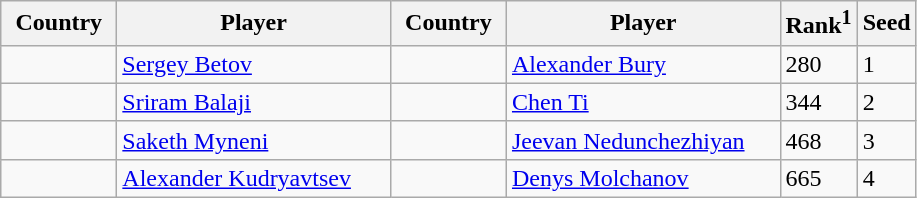<table class="sortable wikitable">
<tr>
<th width="70">Country</th>
<th width="175">Player</th>
<th width="70">Country</th>
<th width="175">Player</th>
<th>Rank<sup>1</sup></th>
<th>Seed</th>
</tr>
<tr>
<td></td>
<td><a href='#'>Sergey Betov</a></td>
<td></td>
<td><a href='#'>Alexander Bury</a></td>
<td>280</td>
<td>1</td>
</tr>
<tr>
<td></td>
<td><a href='#'>Sriram Balaji</a></td>
<td></td>
<td><a href='#'>Chen Ti</a></td>
<td>344</td>
<td>2</td>
</tr>
<tr>
<td></td>
<td><a href='#'>Saketh Myneni</a></td>
<td></td>
<td><a href='#'>Jeevan Nedunchezhiyan</a></td>
<td>468</td>
<td>3</td>
</tr>
<tr>
<td></td>
<td><a href='#'>Alexander Kudryavtsev</a></td>
<td></td>
<td><a href='#'>Denys Molchanov</a></td>
<td>665</td>
<td>4</td>
</tr>
</table>
